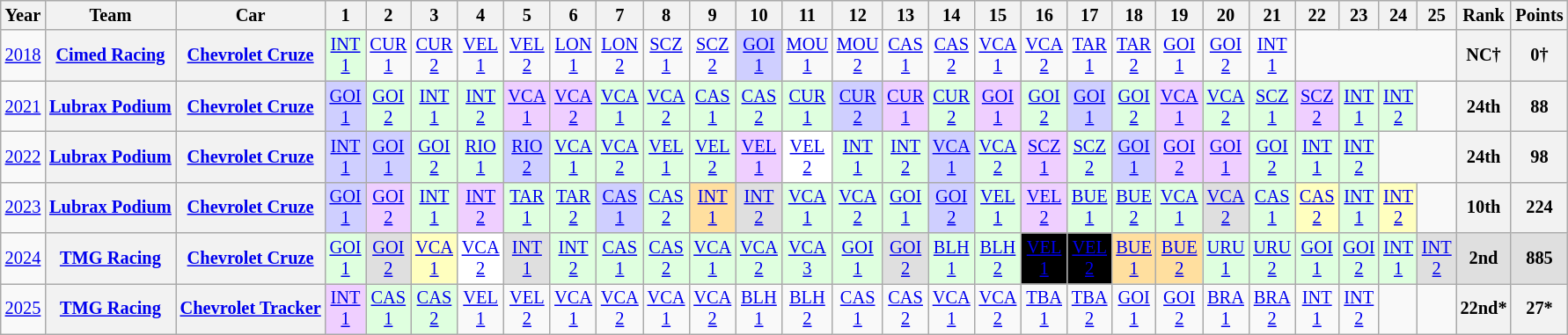<table class="wikitable" style="text-align:center; font-size:85%">
<tr>
<th>Year</th>
<th>Team</th>
<th>Car</th>
<th>1</th>
<th>2</th>
<th>3</th>
<th>4</th>
<th>5</th>
<th>6</th>
<th>7</th>
<th>8</th>
<th>9</th>
<th>10</th>
<th>11</th>
<th>12</th>
<th>13</th>
<th>14</th>
<th>15</th>
<th>16</th>
<th>17</th>
<th>18</th>
<th>19</th>
<th>20</th>
<th>21</th>
<th>22</th>
<th>23</th>
<th>24</th>
<th>25</th>
<th>Rank</th>
<th>Points</th>
</tr>
<tr>
<td><a href='#'>2018</a></td>
<th nowrap><a href='#'>Cimed Racing</a></th>
<th nowrap><a href='#'>Chevrolet Cruze</a></th>
<td style="background:#DFFFDF;"><a href='#'>INT<br>1</a><br></td>
<td><a href='#'>CUR<br>1</a></td>
<td><a href='#'>CUR<br>2</a></td>
<td><a href='#'>VEL<br>1</a></td>
<td><a href='#'>VEL<br>2</a></td>
<td><a href='#'>LON<br>1</a></td>
<td><a href='#'>LON<br>2</a></td>
<td><a href='#'>SCZ<br>1</a></td>
<td><a href='#'>SCZ<br>2</a></td>
<td style="background:#CFCFFF;"><a href='#'>GOI<br>1</a><br></td>
<td><a href='#'>MOU<br>1</a></td>
<td><a href='#'>MOU<br>2</a></td>
<td><a href='#'>CAS<br>1</a></td>
<td><a href='#'>CAS<br>2</a></td>
<td><a href='#'>VCA<br>1</a></td>
<td><a href='#'>VCA<br>2</a></td>
<td><a href='#'>TAR<br>1</a></td>
<td><a href='#'>TAR<br>2</a></td>
<td><a href='#'>GOI<br>1</a></td>
<td><a href='#'>GOI<br>2</a></td>
<td><a href='#'>INT<br>1</a></td>
<td colspan=4></td>
<th>NC†</th>
<th>0†</th>
</tr>
<tr>
<td><a href='#'>2021</a></td>
<th nowrap><a href='#'>Lubrax Podium</a></th>
<th nowrap><a href='#'>Chevrolet Cruze</a></th>
<td style="background:#CFCFFF;"><a href='#'>GOI<br>1</a><br></td>
<td style="background:#DFFFDF;"><a href='#'>GOI<br>2</a><br></td>
<td style="background:#DFFFDF;"><a href='#'>INT<br>1</a><br></td>
<td style="background:#DFFFDF;"><a href='#'>INT<br>2</a><br></td>
<td style="background:#EFCFFF;"><a href='#'>VCA<br>1</a><br></td>
<td style="background:#EFCFFF;"><a href='#'>VCA<br>2</a><br></td>
<td style="background:#DFFFDF;"><a href='#'>VCA<br>1</a><br></td>
<td style="background:#DFFFDF;"><a href='#'>VCA<br>2</a><br></td>
<td style="background:#DFFFDF;"><a href='#'>CAS<br>1</a><br></td>
<td style="background:#DFFFDF;"><a href='#'>CAS<br>2</a><br></td>
<td style="background:#DFFFDF;"><a href='#'>CUR<br>1</a><br></td>
<td style="background:#CFCFFF;"><a href='#'>CUR<br>2</a><br></td>
<td style="background:#EFCFFF;"><a href='#'>CUR<br>1</a><br></td>
<td style="background:#DFFFDF;"><a href='#'>CUR<br>2</a><br></td>
<td style="background:#EFCFFF;"><a href='#'>GOI<br>1</a><br></td>
<td style="background:#DFFFDF;"><a href='#'>GOI<br>2</a><br></td>
<td style="background:#CFCFFF;"><a href='#'>GOI<br>1</a><br></td>
<td style="background:#DFFFDF;"><a href='#'>GOI<br>2</a><br></td>
<td style="background:#EFCFFF;"><a href='#'>VCA<br>1</a><br></td>
<td style="background:#DFFFDF;"><a href='#'>VCA<br>2</a><br></td>
<td style="background:#DFFFDF;"><a href='#'>SCZ<br>1</a><br></td>
<td style="background:#EFCFFF;"><a href='#'>SCZ<br>2</a><br></td>
<td style="background:#DFFFDF;"><a href='#'>INT<br>1</a><br></td>
<td style="background:#DFFFDF;"><a href='#'>INT<br>2</a><br></td>
<td></td>
<th>24th</th>
<th>88</th>
</tr>
<tr>
<td><a href='#'>2022</a></td>
<th nowrap><a href='#'>Lubrax Podium</a></th>
<th nowrap><a href='#'>Chevrolet Cruze</a></th>
<td style="background:#CFCFFF;"><a href='#'>INT<br>1</a><br></td>
<td style="background:#CFCFFF;"><a href='#'>GOI<br>1</a><br></td>
<td style="background:#DFFFDF;"><a href='#'>GOI<br>2</a><br></td>
<td style="background:#DFFFDF;"><a href='#'>RIO<br>1</a><br></td>
<td style="background:#CFCFFF;"><a href='#'>RIO<br>2</a><br></td>
<td style="background:#DFFFDF;"><a href='#'>VCA<br>1</a><br></td>
<td style="background:#DFFFDF;"><a href='#'>VCA<br>2</a><br></td>
<td style="background:#DFFFDF;"><a href='#'>VEL<br>1</a><br></td>
<td style="background:#DFFFDF;"><a href='#'>VEL<br>2</a><br></td>
<td style="background:#EFCFFF;"><a href='#'>VEL<br>1</a><br></td>
<td style="background:#FFFFFF;"><a href='#'>VEL<br>2</a><br></td>
<td style="background:#DFFFDF;"><a href='#'>INT<br>1</a><br></td>
<td style="background:#DFFFDF;"><a href='#'>INT<br>2</a><br></td>
<td style="background:#CFCFFF;"><a href='#'>VCA<br>1</a><br></td>
<td style="background:#DFFFDF;"><a href='#'>VCA<br>2</a><br></td>
<td style="background:#EFCFFF;"><a href='#'>SCZ<br>1</a><br></td>
<td style="background:#DFFFDF;"><a href='#'>SCZ<br>2</a><br></td>
<td style="background:#CFCFFF;"><a href='#'>GOI<br>1</a><br></td>
<td style="background:#EFCFFF;"><a href='#'>GOI<br>2</a><br></td>
<td style="background:#EFCFFF;"><a href='#'>GOI<br>1</a><br></td>
<td style="background:#DFFFDF;"><a href='#'>GOI<br>2</a><br></td>
<td style="background:#DFFFDF;"><a href='#'>INT<br>1</a><br></td>
<td style="background:#DFFFDF;"><a href='#'>INT<br>2</a><br></td>
<td colspan=2></td>
<th>24th</th>
<th>98</th>
</tr>
<tr>
<td><a href='#'>2023</a></td>
<th nowrap><a href='#'>Lubrax Podium</a></th>
<th nowrap><a href='#'>Chevrolet Cruze</a></th>
<td style="background:#CFCFFF;"><a href='#'>GOI<br>1</a><br></td>
<td style="background:#EFCFFF;"><a href='#'>GOI<br>2</a><br></td>
<td style="background:#DFFFDF;"><a href='#'>INT<br>1</a><br></td>
<td style="background:#EFCFFF;"><a href='#'>INT<br>2</a><br></td>
<td style="background:#DFFFDF;"><a href='#'>TAR<br>1</a><br></td>
<td style="background:#DFFFDF;"><a href='#'>TAR<br>2</a><br></td>
<td style="background:#CFCFFF;"><a href='#'>CAS<br>1</a><br></td>
<td style="background:#DFFFDF;"><a href='#'>CAS<br>2</a><br></td>
<td style="background:#FFDF9F;"><a href='#'>INT<br>1</a><br></td>
<td style="background:#DFDFDF;"><a href='#'>INT<br>2</a><br></td>
<td style="background:#DFFFDF;"><a href='#'>VCA<br>1</a><br></td>
<td style="background:#DFFFDF;"><a href='#'>VCA<br>2</a><br></td>
<td style="background:#DFFFDF;"><a href='#'>GOI<br>1</a><br></td>
<td style="background:#CFCFFF;"><a href='#'>GOI<br>2</a><br></td>
<td style="background:#DFFFDF;"><a href='#'>VEL<br>1</a><br></td>
<td style="background:#EFCFFF;"><a href='#'>VEL<br>2</a><br></td>
<td style="background:#DFFFDF;"><a href='#'>BUE<br>1</a><br></td>
<td style="background:#DFFFDF;"><a href='#'>BUE<br>2</a><br></td>
<td style="background:#DFFFDF;"><a href='#'>VCA<br>1</a><br></td>
<td style="background:#DFDFDF;"><a href='#'>VCA<br>2</a><br></td>
<td style="background:#DFFFDF;"><a href='#'>CAS<br>1</a><br></td>
<td style="background:#FFFFBF;"><a href='#'>CAS<br>2</a><br></td>
<td style="background:#DFFFDF;"><a href='#'>INT<br>1</a><br></td>
<td style="background:#FFFFBF;"><a href='#'>INT<br>2</a><br></td>
<td></td>
<th>10th</th>
<th>224</th>
</tr>
<tr>
<td><a href='#'>2024</a></td>
<th><a href='#'>TMG Racing</a></th>
<th><a href='#'>Chevrolet Cruze</a></th>
<td style="background:#DFFFDF;"><a href='#'>GOI<br>1</a><br></td>
<td style="background:#DFDFDF;"><a href='#'>GOI<br>2</a><br></td>
<td style="background:#FFFFBF;"><a href='#'>VCA<br>1</a><br></td>
<td style="background:#FFFFFF;"><a href='#'>VCA<br>2</a><br></td>
<td style="background:#DFDFDF;"><a href='#'>INT<br>1</a><br></td>
<td style="background:#DFFFDF;"><a href='#'>INT<br>2</a><br></td>
<td style="background:#DFFFDF;"><a href='#'>CAS<br>1</a><br></td>
<td style="background:#DFFFDF;"><a href='#'>CAS<br>2</a><br></td>
<td style="background:#DFFFDF;"><a href='#'>VCA<br>1</a><br></td>
<td style="background:#DFFFDF;"><a href='#'>VCA<br>2</a><br></td>
<td style="background:#DFFFDF;"><a href='#'>VCA<br>3</a><br></td>
<td style="background:#DFFFDF;"><a href='#'>GOI<br>1</a><br></td>
<td style="background:#DFDFDF;"><a href='#'>GOI<br>2</a><br></td>
<td style="background:#DFFFDF;"><a href='#'>BLH<br>1</a><br></td>
<td style="background:#DFFFDF;"><a href='#'>BLH<br>2</a><br></td>
<td style="background:#000000; color:#ffffff"><a href='#'><span>VEL<br>1</span></a><br></td>
<td style="background:#000000; color:#ffffff"><a href='#'><span>VEL<br>2</span></a><br></td>
<td style="background:#FFDF9F;"><a href='#'>BUE<br>1</a><br></td>
<td style="background:#FFDF9F;"><a href='#'>BUE<br>2</a><br></td>
<td style="background:#DFFFDF;"><a href='#'>URU<br>1</a><br></td>
<td style="background:#DFFFDF;"><a href='#'>URU<br>2</a><br></td>
<td style="background:#DFFFDF;"><a href='#'>GOI<br>1</a><br></td>
<td style="background:#DFFFDF;"><a href='#'>GOI<br>2</a><br></td>
<td style="background:#DFFFDF;"><a href='#'>INT<br>1</a><br></td>
<td style="background:#DFDFDF;"><a href='#'>INT<br>2</a><br></td>
<th style="background:#DFDFDF;">2nd</th>
<th style="background:#DFDFDF;">885</th>
</tr>
<tr>
<td><a href='#'>2025</a></td>
<th><a href='#'>TMG Racing</a></th>
<th><a href='#'>Chevrolet Tracker</a></th>
<td style="background:#EFCFFF;"><a href='#'>INT<br>1</a><br></td>
<td style="background:#DFFFDF;"><a href='#'>CAS<br>1</a><br></td>
<td style="background:#DFFFDF;"><a href='#'>CAS<br>2</a><br></td>
<td style="background:#;"><a href='#'>VEL<br>1</a><br></td>
<td style="background:#;"><a href='#'>VEL<br>2</a><br></td>
<td style="background:#;"><a href='#'>VCA<br>1</a><br></td>
<td style="background:#;"><a href='#'>VCA<br>2</a><br></td>
<td style="background:#;"><a href='#'>VCA<br>1</a><br></td>
<td style="background:#;"><a href='#'>VCA<br>2</a><br></td>
<td style="background:#;"><a href='#'>BLH<br>1</a><br></td>
<td style="background:#;"><a href='#'>BLH<br>2</a><br></td>
<td style="background:#;"><a href='#'>CAS<br>1</a><br></td>
<td style="background:#;"><a href='#'>CAS<br>2</a><br></td>
<td style="background:#;"><a href='#'>VCA<br>1</a><br></td>
<td style="background:#;"><a href='#'>VCA<br>2</a><br></td>
<td style="background:#;"><a href='#'>TBA<br>1</a><br></td>
<td style="background:#;"><a href='#'>TBA<br>2</a><br></td>
<td style="background:#;"><a href='#'>GOI<br>1</a><br></td>
<td style="background:#;"><a href='#'>GOI<br>2</a><br></td>
<td style="background:#;"><a href='#'>BRA<br>1</a><br></td>
<td style="background:#;"><a href='#'>BRA<br>2</a><br></td>
<td style="background:#;"><a href='#'>INT<br>1</a><br></td>
<td style="background:#;"><a href='#'>INT<br>2</a><br></td>
<td></td>
<td></td>
<th>22nd*</th>
<th>27*</th>
</tr>
</table>
